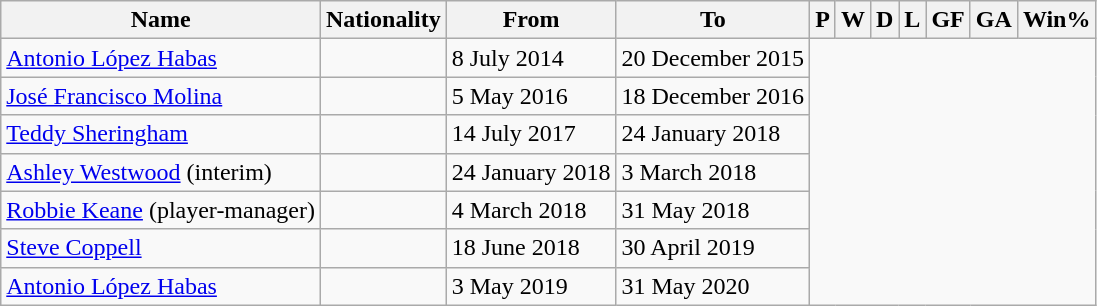<table class="wikitable plainrowheaders sortable" style="text-align:center">
<tr>
<th>Name</th>
<th>Nationality</th>
<th>From</th>
<th class="unsortable">To</th>
<th>P</th>
<th>W</th>
<th>D</th>
<th>L</th>
<th>GF</th>
<th>GA</th>
<th>Win%</th>
</tr>
<tr>
<td scope=row style=text-align:left><a href='#'>Antonio López Habas</a></td>
<td align=left></td>
<td align=left>8 July 2014</td>
<td align=left>20 December 2015<br></td>
</tr>
<tr>
<td scope=row style=text-align:left><a href='#'>José Francisco Molina</a></td>
<td align=left></td>
<td align=left>5 May 2016</td>
<td align=left>18 December 2016<br></td>
</tr>
<tr>
<td scope=row style=text-align:left><a href='#'>Teddy Sheringham</a></td>
<td align=left></td>
<td align=left>14 July 2017</td>
<td align=left>24 January 2018<br></td>
</tr>
<tr>
<td scope=row style=text-align:left><a href='#'>Ashley Westwood</a> (interim)</td>
<td align=left></td>
<td align=left>24 January 2018</td>
<td align=left>3 March 2018<br></td>
</tr>
<tr>
<td scope=row style=text-align:left><a href='#'>Robbie Keane</a> (player-manager)</td>
<td align=left></td>
<td align=left>4 March 2018</td>
<td align=left>31 May 2018<br></td>
</tr>
<tr>
<td scope=row style=text-align:left><a href='#'>Steve Coppell</a></td>
<td align=left></td>
<td align=left>18 June 2018</td>
<td align=left>30 April 2019<br></td>
</tr>
<tr>
<td scope=row style=text-align:left><a href='#'>Antonio López Habas</a></td>
<td align=left></td>
<td align=left>3 May 2019</td>
<td align=left>31 May 2020<br></td>
</tr>
</table>
